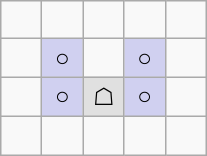<table border="1" class="wikitable">
<tr align=center>
<td width="20"> </td>
<td width="20"> </td>
<td width="20"> </td>
<td width="20"> </td>
<td width="20"> </td>
</tr>
<tr align=center>
<td> </td>
<td style="background:#d0d0f0;">○</td>
<td> </td>
<td style="background:#d0d0f0;">○</td>
<td> </td>
</tr>
<tr align=center>
<td> </td>
<td style="background:#d0d0f0;">○</td>
<td style="background:#e0e0e0;">☖</td>
<td style="background:#d0d0f0;">○</td>
<td> </td>
</tr>
<tr align=center>
<td> </td>
<td> </td>
<td> </td>
<td> </td>
<td> </td>
</tr>
</table>
